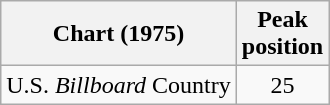<table class="wikitable">
<tr>
<th align="left">Chart (1975)</th>
<th align="center">Peak<br>position</th>
</tr>
<tr>
<td align="left">U.S. <em>Billboard</em> Country</td>
<td align="center">25</td>
</tr>
</table>
